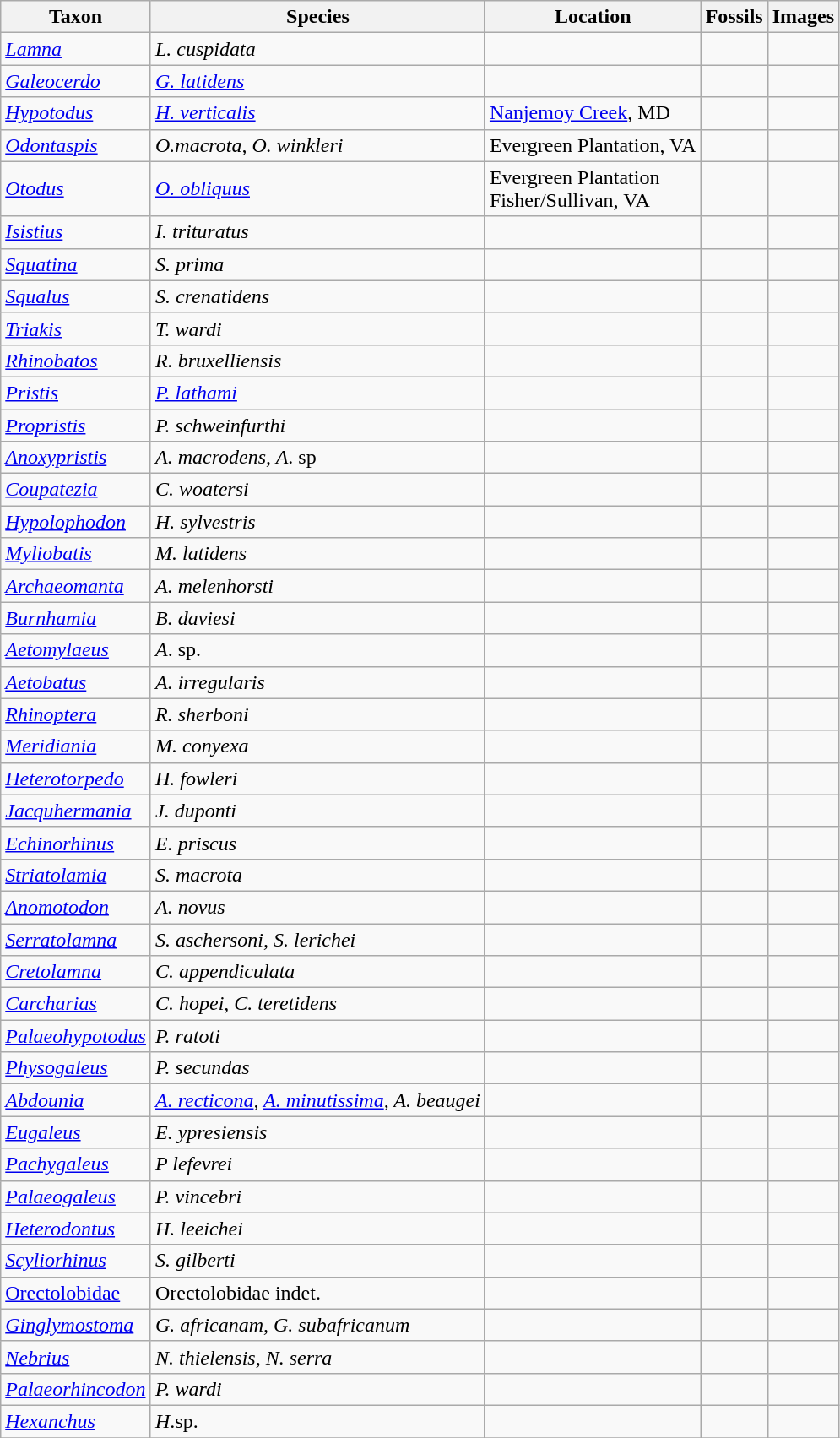<table class="wikitable sortable">
<tr>
<th>Taxon</th>
<th>Species</th>
<th>Location</th>
<th>Fossils</th>
<th>Images</th>
</tr>
<tr>
<td><em><a href='#'>Lamna</a></em></td>
<td><em>L.  cuspidata</em></td>
<td></td>
<td></td>
<td></td>
</tr>
<tr>
<td><em><a href='#'>Galeocerdo</a></em></td>
<td><em><a href='#'>G. latidens</a></em></td>
<td align="center"></td>
<td></td>
<td></td>
</tr>
<tr>
<td><em><a href='#'>Hypotodus</a></em></td>
<td><em><a href='#'>H. verticalis</a></em></td>
<td><a href='#'>Nanjemoy Creek</a>, MD</td>
<td></td>
<td></td>
</tr>
<tr>
<td><em><a href='#'>Odontaspis</a></em></td>
<td><em>O.macrota, O. winkleri</em></td>
<td>Evergreen Plantation, VA</td>
<td></td>
<td></td>
</tr>
<tr>
<td><em><a href='#'>Otodus</a></em></td>
<td><em><a href='#'>O. obliquus</a></em></td>
<td>Evergreen Plantation<br>Fisher/Sullivan, VA</td>
<td></td>
<td></td>
</tr>
<tr>
<td><em><a href='#'>Isistius</a></em></td>
<td><em>I. trituratus</em></td>
<td></td>
<td></td>
<td></td>
</tr>
<tr>
<td><em><a href='#'>Squatina</a></em></td>
<td><em>S. prima</em></td>
<td></td>
<td></td>
<td></td>
</tr>
<tr>
<td><em><a href='#'>Squalus</a></em></td>
<td><em>S. crenatidens</em></td>
<td></td>
<td></td>
<td></td>
</tr>
<tr>
<td><em><a href='#'>Triakis</a></em></td>
<td><em>T. wardi</em></td>
<td></td>
<td></td>
<td></td>
</tr>
<tr>
<td><em><a href='#'>Rhinobatos</a></em></td>
<td><em>R. bruxelliensis</em></td>
<td></td>
<td></td>
<td></td>
</tr>
<tr>
<td><em><a href='#'>Pristis</a></em></td>
<td><em><a href='#'>P. lathami</a></em></td>
<td></td>
<td></td>
<td></td>
</tr>
<tr>
<td><em><a href='#'>Propristis</a></em></td>
<td><em>P. schweinfurthi</em></td>
<td></td>
<td></td>
<td></td>
</tr>
<tr>
<td><em><a href='#'>Anoxypristis</a></em></td>
<td><em>A. macrodens, A</em>. sp</td>
<td></td>
<td></td>
<td></td>
</tr>
<tr>
<td><em><a href='#'>Coupatezia</a></em></td>
<td><em>C. woatersi</em></td>
<td></td>
<td></td>
<td></td>
</tr>
<tr>
<td><em><a href='#'>Hypolophodon</a></em></td>
<td><em>H. sylvestris</em></td>
<td></td>
<td></td>
<td></td>
</tr>
<tr>
<td><em><a href='#'>Myliobatis</a></em></td>
<td><em>M. latidens</em></td>
<td></td>
<td></td>
<td></td>
</tr>
<tr>
<td><em><a href='#'>Archaeomanta</a></em></td>
<td><em>A. melenhorsti</em></td>
<td></td>
<td></td>
<td></td>
</tr>
<tr>
<td><em><a href='#'>Burnhamia</a></em></td>
<td><em>B. daviesi</em></td>
<td></td>
<td></td>
<td></td>
</tr>
<tr>
<td><em><a href='#'>Aetomylaeus</a></em></td>
<td><em>A</em>. sp.</td>
<td></td>
<td></td>
<td></td>
</tr>
<tr>
<td><em><a href='#'>Aetobatus</a></em></td>
<td><em>A. irregularis</em></td>
<td></td>
<td></td>
<td></td>
</tr>
<tr>
<td><em><a href='#'>Rhinoptera</a></em></td>
<td><em>R. sherboni</em></td>
<td></td>
<td></td>
<td></td>
</tr>
<tr>
<td><em><a href='#'>Meridiania</a></em></td>
<td><em>M. conyexa</em></td>
<td></td>
<td></td>
<td></td>
</tr>
<tr>
<td><em><a href='#'>Heterotorpedo</a></em></td>
<td><em>H. fowleri</em></td>
<td></td>
<td></td>
<td></td>
</tr>
<tr>
<td><em><a href='#'>Jacquhermania</a></em></td>
<td><em>J. duponti</em></td>
<td></td>
<td></td>
<td></td>
</tr>
<tr>
<td><em><a href='#'>Echinorhinus</a></em></td>
<td><em>E. priscus</em></td>
<td></td>
<td></td>
<td></td>
</tr>
<tr>
<td><em><a href='#'>Striatolamia</a></em></td>
<td><em>S. macrota</em></td>
<td></td>
<td></td>
<td></td>
</tr>
<tr>
<td><em><a href='#'>Anomotodon</a></em></td>
<td><em>A. novus</em></td>
<td></td>
<td></td>
<td></td>
</tr>
<tr>
<td><em><a href='#'>Serratolamna</a></em></td>
<td><em>S. aschersoni, S. lerichei</em></td>
<td></td>
<td></td>
<td></td>
</tr>
<tr>
<td><em><a href='#'>Cretolamna</a></em></td>
<td><em>C. appendiculata</em></td>
<td></td>
<td></td>
<td></td>
</tr>
<tr>
<td><em><a href='#'>Carcharias</a></em></td>
<td><em>C. hopei, C. teretidens</em></td>
<td></td>
<td></td>
<td></td>
</tr>
<tr>
<td><em><a href='#'>Palaeohypotodus</a></em></td>
<td><em>P. ratoti</em></td>
<td></td>
<td></td>
<td></td>
</tr>
<tr>
<td><em><a href='#'>Physogaleus</a></em></td>
<td><em>P. secundas</em></td>
<td></td>
<td></td>
<td></td>
</tr>
<tr>
<td><em><a href='#'>Abdounia</a></em></td>
<td><em><a href='#'>A. recticona</a>, <a href='#'>A. minutissima</a>, A. beaugei</em></td>
<td></td>
<td></td>
<td></td>
</tr>
<tr>
<td><em><a href='#'>Eugaleus</a></em></td>
<td><em>E. ypresiensis</em></td>
<td></td>
<td></td>
<td></td>
</tr>
<tr>
<td><em><a href='#'>Pachygaleus</a></em></td>
<td><em>P  lefevrei</em></td>
<td></td>
<td></td>
<td></td>
</tr>
<tr>
<td><em><a href='#'>Palaeogaleus</a></em></td>
<td><em>P. vincebri</em></td>
<td></td>
<td></td>
<td></td>
</tr>
<tr>
<td><em><a href='#'>Heterodontus</a></em></td>
<td><em>H. leeichei</em></td>
<td></td>
<td></td>
<td></td>
</tr>
<tr>
<td><em><a href='#'>Scyliorhinus</a></em></td>
<td><em>S. gilberti</em></td>
<td></td>
<td></td>
<td></td>
</tr>
<tr>
<td><a href='#'>Orectolobidae</a></td>
<td>Orectolobidae indet.</td>
<td></td>
<td></td>
<td></td>
</tr>
<tr>
<td><em><a href='#'>Ginglymostoma</a></em></td>
<td><em>G. africanam, G. subafricanum</em></td>
<td></td>
<td></td>
<td></td>
</tr>
<tr>
<td><em><a href='#'>Nebrius</a></em></td>
<td><em>N. thielensis, N. serra</em></td>
<td></td>
<td></td>
<td></td>
</tr>
<tr>
<td><em><a href='#'>Palaeorhincodon</a></em></td>
<td><em>P. wardi</em></td>
<td></td>
<td></td>
<td></td>
</tr>
<tr>
<td><em><a href='#'>Hexanchus</a></em></td>
<td><em>H</em>.sp.</td>
<td></td>
<td></td>
<td></td>
</tr>
<tr>
</tr>
</table>
